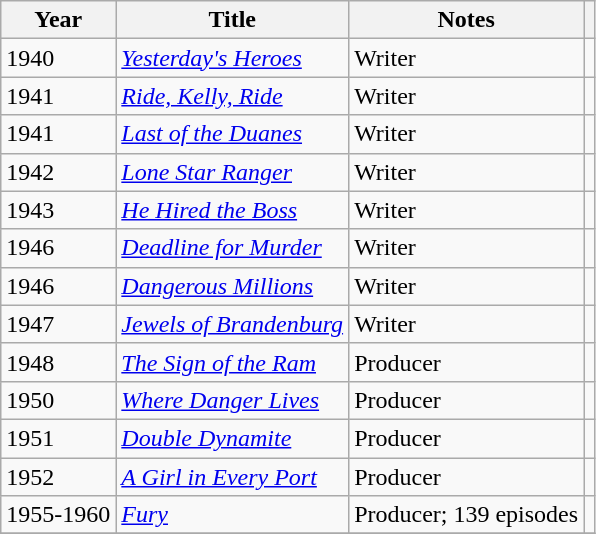<table class="wikitable sortable">
<tr>
<th>Year</th>
<th>Title</th>
<th class="unsortable">Notes</th>
<th class="unsortable"></th>
</tr>
<tr>
<td>1940</td>
<td><em><a href='#'>Yesterday's Heroes</a></em></td>
<td>Writer</td>
<td></td>
</tr>
<tr>
<td>1941</td>
<td><em><a href='#'>Ride, Kelly, Ride</a></em></td>
<td>Writer</td>
<td></td>
</tr>
<tr>
<td>1941</td>
<td><em><a href='#'>Last of the Duanes</a></em></td>
<td>Writer</td>
<td></td>
</tr>
<tr>
<td>1942</td>
<td><em><a href='#'>Lone Star Ranger</a></em></td>
<td>Writer</td>
<td></td>
</tr>
<tr>
<td>1943</td>
<td><em><a href='#'>He Hired the Boss</a></em></td>
<td>Writer</td>
<td></td>
</tr>
<tr>
<td>1946</td>
<td><em><a href='#'>Deadline for Murder</a></em></td>
<td>Writer</td>
<td></td>
</tr>
<tr>
<td>1946</td>
<td><em><a href='#'>Dangerous Millions</a></em></td>
<td>Writer</td>
<td></td>
</tr>
<tr>
<td>1947</td>
<td><em><a href='#'>Jewels of Brandenburg</a></em></td>
<td>Writer</td>
<td></td>
</tr>
<tr>
<td>1948</td>
<td><em><a href='#'>The Sign of the Ram</a></em></td>
<td>Producer</td>
<td></td>
</tr>
<tr>
<td>1950</td>
<td><em><a href='#'>Where Danger Lives</a></em></td>
<td>Producer</td>
<td></td>
</tr>
<tr>
<td>1951</td>
<td><em><a href='#'>Double Dynamite</a></em></td>
<td>Producer</td>
<td></td>
</tr>
<tr>
<td>1952</td>
<td><em><a href='#'>A Girl in Every Port</a></em></td>
<td>Producer</td>
<td></td>
</tr>
<tr>
<td>1955-1960</td>
<td><em><a href='#'>Fury</a></em></td>
<td>Producer; 139 episodes</td>
<td></td>
</tr>
<tr>
</tr>
</table>
